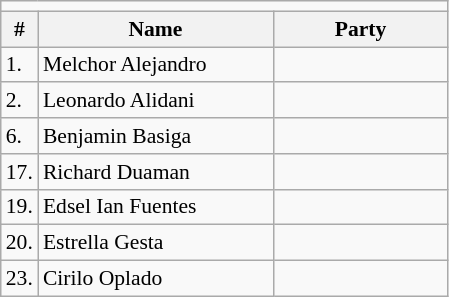<table class=wikitable style="font-size:90%">
<tr>
<td colspan=4 bgcolor=></td>
</tr>
<tr>
<th>#</th>
<th width=150px>Name</th>
<th colspan=2 width=110px>Party</th>
</tr>
<tr>
<td>1.</td>
<td>Melchor Alejandro</td>
<td></td>
</tr>
<tr>
<td>2.</td>
<td>Leonardo Alidani</td>
<td></td>
</tr>
<tr>
<td>6.</td>
<td>Benjamin Basiga</td>
<td></td>
</tr>
<tr>
<td>17.</td>
<td>Richard Duaman</td>
<td></td>
</tr>
<tr>
<td>19.</td>
<td>Edsel Ian Fuentes</td>
<td></td>
</tr>
<tr>
<td>20.</td>
<td>Estrella Gesta</td>
<td></td>
</tr>
<tr>
<td>23.</td>
<td>Cirilo Oplado</td>
<td></td>
</tr>
</table>
